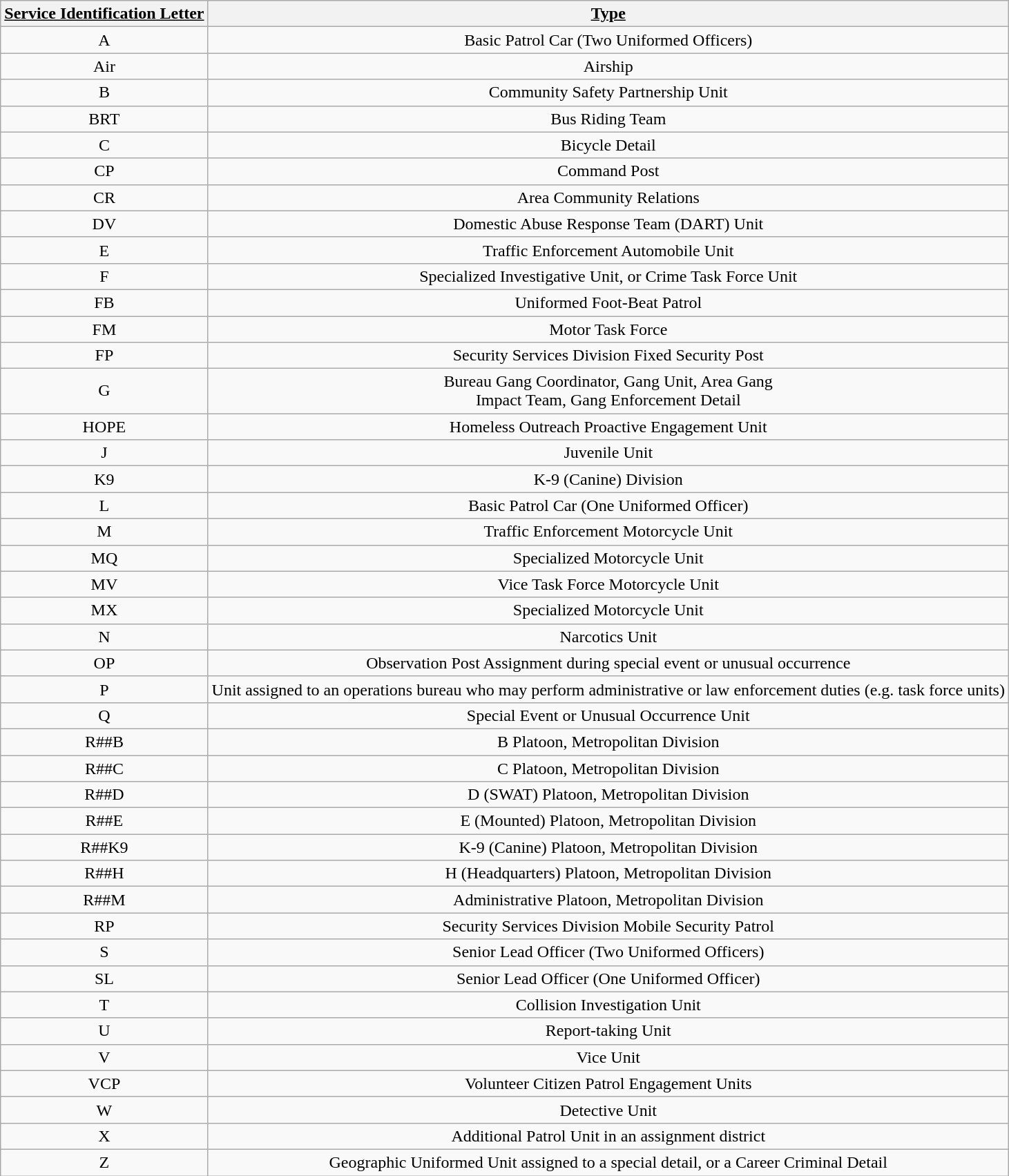<table class="wikitable" style="text-align:center;">
<tr style="font-weight:bold; text-decoration:underline;">
<th>Service Identification Letter</th>
<th>Type</th>
</tr>
<tr>
<td>A</td>
<td>Basic Patrol Car (Two Uniformed Officers)</td>
</tr>
<tr>
<td>Air</td>
<td>Airship</td>
</tr>
<tr>
<td>B</td>
<td>Community Safety Partnership Unit</td>
</tr>
<tr>
<td>BRT</td>
<td>Bus Riding Team</td>
</tr>
<tr>
<td>C</td>
<td>Bicycle Detail</td>
</tr>
<tr>
<td>CP</td>
<td>Command Post</td>
</tr>
<tr>
<td>CR</td>
<td>Area Community Relations</td>
</tr>
<tr>
<td>DV</td>
<td>Domestic Abuse Response Team (DART) Unit</td>
</tr>
<tr>
<td>E</td>
<td>Traffic Enforcement Automobile Unit</td>
</tr>
<tr>
<td>F</td>
<td>Specialized Investigative Unit, or Crime Task Force Unit</td>
</tr>
<tr>
<td>FB</td>
<td>Uniformed Foot-Beat Patrol</td>
</tr>
<tr>
<td>FM</td>
<td>Motor Task Force</td>
</tr>
<tr>
<td>FP</td>
<td>Security Services Division Fixed Security Post</td>
</tr>
<tr>
<td>G</td>
<td>Bureau Gang Coordinator, Gang Unit, Area Gang<br>Impact Team, Gang Enforcement Detail</td>
</tr>
<tr>
<td>HOPE</td>
<td>Homeless Outreach Proactive Engagement Unit</td>
</tr>
<tr>
<td>J</td>
<td>Juvenile Unit</td>
</tr>
<tr>
<td>K9</td>
<td>K-9 (Canine) Division</td>
</tr>
<tr>
<td>L</td>
<td>Basic Patrol Car (One Uniformed Officer)</td>
</tr>
<tr>
<td>M</td>
<td>Traffic Enforcement Motorcycle Unit</td>
</tr>
<tr>
<td>MQ</td>
<td>Specialized Motorcycle Unit</td>
</tr>
<tr>
<td>MV</td>
<td>Vice Task Force Motorcycle Unit</td>
</tr>
<tr>
<td>MX</td>
<td>Specialized Motorcycle Unit</td>
</tr>
<tr>
<td>N</td>
<td>Narcotics Unit</td>
</tr>
<tr>
<td>OP</td>
<td>Observation Post Assignment during special event or unusual occurrence</td>
</tr>
<tr>
<td>P</td>
<td>Unit assigned to an operations bureau who may perform administrative or law enforcement duties (e.g. task force units)</td>
</tr>
<tr>
<td>Q</td>
<td>Special Event or Unusual Occurrence Unit</td>
</tr>
<tr>
<td>R##B</td>
<td>B Platoon, Metropolitan Division</td>
</tr>
<tr>
<td>R##C</td>
<td>C Platoon, Metropolitan Division</td>
</tr>
<tr>
<td>R##D</td>
<td>D (SWAT) Platoon, Metropolitan Division</td>
</tr>
<tr>
<td>R##E</td>
<td>E (Mounted) Platoon, Metropolitan Division</td>
</tr>
<tr>
<td>R##K9</td>
<td>K-9 (Canine) Platoon, Metropolitan Division</td>
</tr>
<tr>
<td>R##H</td>
<td>H (Headquarters) Platoon, Metropolitan Division</td>
</tr>
<tr>
<td>R##M</td>
<td>Administrative Platoon, Metropolitan Division</td>
</tr>
<tr>
<td>RP</td>
<td>Security Services Division Mobile Security Patrol</td>
</tr>
<tr>
<td>S</td>
<td>Senior Lead Officer (Two Uniformed Officers)</td>
</tr>
<tr>
<td>SL</td>
<td>Senior Lead Officer (One Uniformed Officer)</td>
</tr>
<tr>
<td>T</td>
<td>Collision Investigation Unit</td>
</tr>
<tr>
<td>U</td>
<td>Report-taking Unit</td>
</tr>
<tr>
<td>V</td>
<td>Vice Unit</td>
</tr>
<tr>
<td>VCP</td>
<td>Volunteer Citizen Patrol Engagement Units</td>
</tr>
<tr>
<td>W</td>
<td>Detective Unit</td>
</tr>
<tr>
<td>X</td>
<td>Additional Patrol Unit in an assignment district</td>
</tr>
<tr>
<td>Z</td>
<td>Geographic Uniformed Unit assigned to a special detail, or a Career Criminal Detail</td>
</tr>
</table>
